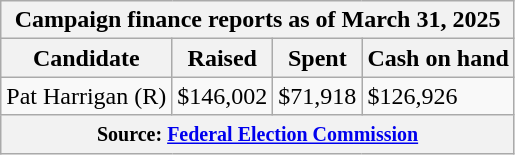<table class="wikitable sortable">
<tr>
<th colspan=4>Campaign finance reports as of March 31, 2025</th>
</tr>
<tr style="text-align:center;">
<th>Candidate</th>
<th>Raised</th>
<th>Spent</th>
<th>Cash on hand</th>
</tr>
<tr>
<td>Pat Harrigan (R)</td>
<td>$146,002</td>
<td>$71,918</td>
<td>$126,926</td>
</tr>
<tr>
<th colspan="4"><small>Source: <a href='#'>Federal Election Commission</a></small></th>
</tr>
</table>
